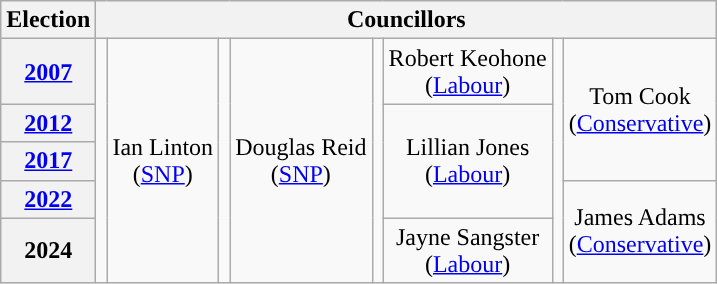<table class="wikitable" style="text-align:center">
<tr>
<th>Election</th>
<th colspan=8>Councillors</th>
</tr>
<tr>
<th><a href='#'>2007</a></th>
<td rowspan=5; style="background-color: "></td>
<td rowspan=5>Ian Linton<br>(<a href='#'>SNP</a>)</td>
<td rowspan=5; style="background-color: "></td>
<td rowspan=5>Douglas Reid<br>(<a href='#'>SNP</a>)</td>
<td rowspan=5; style="background-color: "></td>
<td>Robert Keohone<br>(<a href='#'>Labour</a>)</td>
<td rowspan=5; style="background-color: "></td>
<td rowspan=3>Tom Cook<br>(<a href='#'>Conservative</a>)</td>
</tr>
<tr>
<th><a href='#'>2012</a></th>
<td rowspan=3>Lillian Jones<br>(<a href='#'>Labour</a>)</td>
</tr>
<tr>
<th><a href='#'>2017</a></th>
</tr>
<tr>
<th><a href='#'>2022</a></th>
<td rowspan=2>James Adams<br>(<a href='#'>Conservative</a>)</td>
</tr>
<tr>
<th>2024</th>
<td>Jayne Sangster<br>(<a href='#'>Labour</a>)</td>
</tr>
</table>
